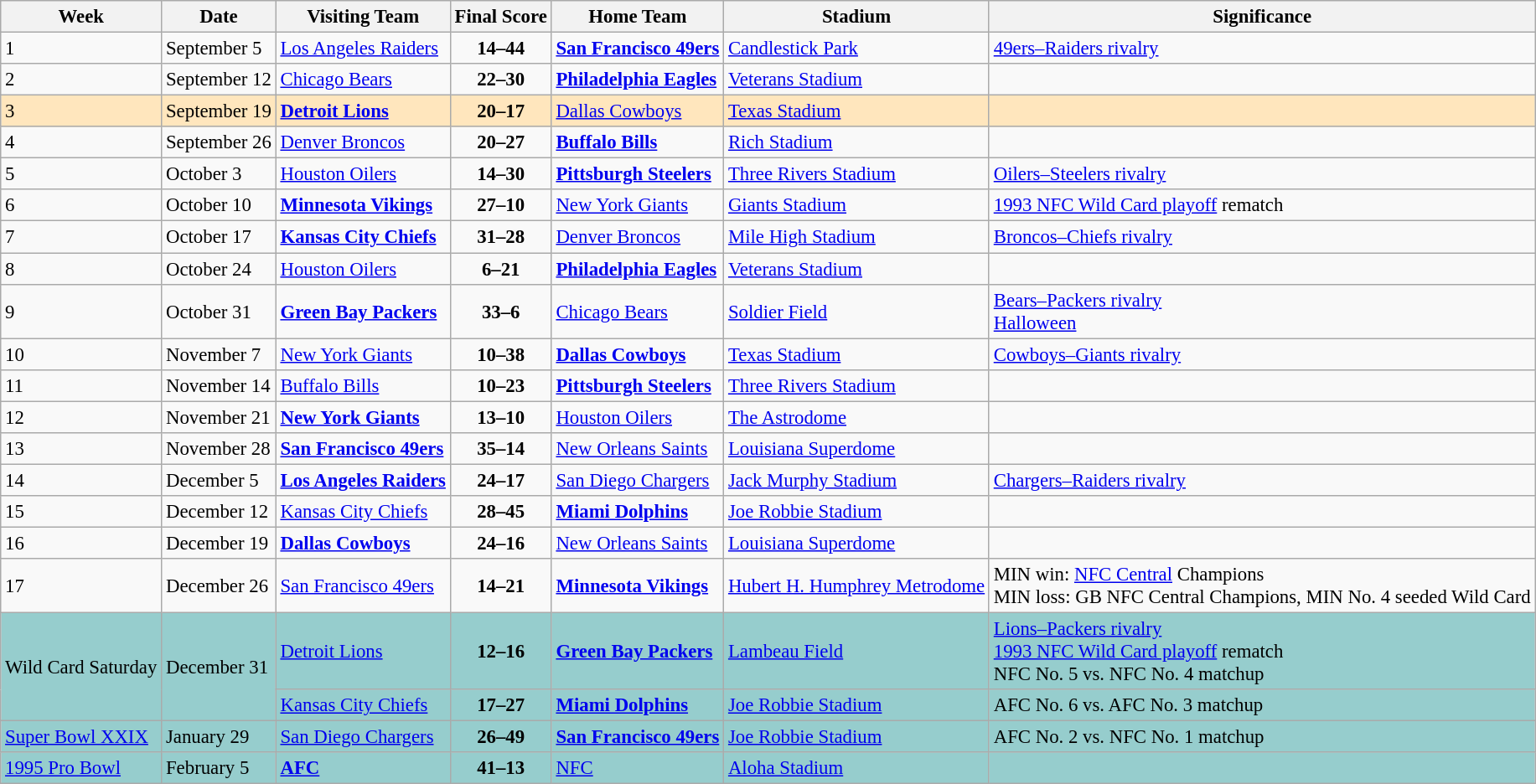<table class="wikitable" style= "font-size: 95%;">
<tr>
<th>Week</th>
<th>Date</th>
<th>Visiting Team</th>
<th>Final Score</th>
<th>Home Team</th>
<th>Stadium</th>
<th>Significance</th>
</tr>
<tr>
<td>1</td>
<td>September 5</td>
<td><a href='#'>Los Angeles Raiders</a></td>
<td align="center"><strong>14–44</strong></td>
<td><strong><a href='#'>San Francisco 49ers</a></strong></td>
<td><a href='#'>Candlestick Park</a></td>
<td><a href='#'>49ers–Raiders rivalry</a></td>
</tr>
<tr>
<td>2</td>
<td>September 12</td>
<td><a href='#'>Chicago Bears</a></td>
<td align="center"><strong>22–30</strong></td>
<td><strong><a href='#'>Philadelphia Eagles</a></strong></td>
<td><a href='#'>Veterans Stadium</a></td>
<td></td>
</tr>
<tr bgcolor="#FFE6BD">
<td>3</td>
<td>September 19</td>
<td><strong><a href='#'>Detroit Lions</a></strong></td>
<td align="center"><strong>20–17</strong></td>
<td><a href='#'>Dallas Cowboys</a></td>
<td><a href='#'>Texas Stadium</a></td>
<td></td>
</tr>
<tr>
<td>4</td>
<td>September 26</td>
<td><a href='#'>Denver Broncos</a></td>
<td align="center"><strong>20–27</strong></td>
<td><strong><a href='#'>Buffalo Bills</a></strong></td>
<td><a href='#'>Rich Stadium</a></td>
<td></td>
</tr>
<tr>
<td>5</td>
<td>October 3</td>
<td><a href='#'>Houston Oilers</a></td>
<td align="center"><strong>14–30</strong></td>
<td><strong><a href='#'>Pittsburgh Steelers</a></strong></td>
<td><a href='#'>Three Rivers Stadium</a></td>
<td><a href='#'>Oilers–Steelers rivalry</a></td>
</tr>
<tr>
<td>6</td>
<td>October 10</td>
<td><strong><a href='#'>Minnesota Vikings</a></strong></td>
<td align="center"><strong>27–10</strong></td>
<td><a href='#'>New York Giants</a></td>
<td><a href='#'>Giants Stadium</a></td>
<td><a href='#'>1993 NFC Wild Card playoff</a> rematch</td>
</tr>
<tr>
<td>7</td>
<td>October 17</td>
<td><strong><a href='#'>Kansas City Chiefs</a></strong></td>
<td align="center"><strong>31–28</strong></td>
<td><a href='#'>Denver Broncos</a></td>
<td><a href='#'>Mile High Stadium</a></td>
<td><a href='#'>Broncos–Chiefs rivalry</a></td>
</tr>
<tr>
<td>8</td>
<td>October 24</td>
<td><a href='#'>Houston Oilers</a></td>
<td align="center"><strong>6–21</strong></td>
<td><strong><a href='#'>Philadelphia Eagles</a></strong></td>
<td><a href='#'>Veterans Stadium</a></td>
<td></td>
</tr>
<tr>
<td>9</td>
<td>October 31</td>
<td><strong><a href='#'>Green Bay Packers</a></strong></td>
<td align="center"><strong>33–6</strong></td>
<td><a href='#'>Chicago Bears</a></td>
<td><a href='#'>Soldier Field</a></td>
<td><a href='#'>Bears–Packers rivalry</a><br><a href='#'>Halloween</a></td>
</tr>
<tr>
<td>10</td>
<td>November 7</td>
<td><a href='#'>New York Giants</a></td>
<td align="center"><strong>10–38</strong></td>
<td><strong><a href='#'>Dallas Cowboys</a></strong></td>
<td><a href='#'>Texas Stadium</a></td>
<td><a href='#'>Cowboys–Giants rivalry</a></td>
</tr>
<tr>
<td>11</td>
<td>November 14</td>
<td><a href='#'>Buffalo Bills</a></td>
<td align="center"><strong>10–23</strong></td>
<td><strong><a href='#'>Pittsburgh Steelers</a></strong></td>
<td><a href='#'>Three Rivers Stadium</a></td>
<td></td>
</tr>
<tr>
<td>12</td>
<td>November 21</td>
<td><strong><a href='#'>New York Giants</a></strong></td>
<td align="center"><strong>13–10</strong></td>
<td><a href='#'>Houston Oilers</a></td>
<td><a href='#'>The Astrodome</a></td>
<td></td>
</tr>
<tr>
<td>13</td>
<td>November 28</td>
<td><strong><a href='#'>San Francisco 49ers</a></strong></td>
<td align="center"><strong>35–14</strong></td>
<td><a href='#'>New Orleans Saints</a></td>
<td><a href='#'>Louisiana Superdome</a></td>
<td></td>
</tr>
<tr>
<td>14</td>
<td>December 5</td>
<td><strong><a href='#'>Los Angeles Raiders</a></strong></td>
<td align="center"><strong>24–17</strong></td>
<td><a href='#'>San Diego Chargers</a></td>
<td><a href='#'>Jack Murphy Stadium</a></td>
<td><a href='#'>Chargers–Raiders rivalry</a></td>
</tr>
<tr>
<td>15</td>
<td>December 12</td>
<td><a href='#'>Kansas City Chiefs</a></td>
<td align="center"><strong>28–45</strong></td>
<td><strong><a href='#'>Miami Dolphins</a></strong></td>
<td><a href='#'>Joe Robbie Stadium</a></td>
<td></td>
</tr>
<tr>
<td>16</td>
<td>December 19</td>
<td><strong><a href='#'>Dallas Cowboys</a></strong></td>
<td align="center"><strong>24–16</strong></td>
<td><a href='#'>New Orleans Saints</a></td>
<td><a href='#'>Louisiana Superdome</a></td>
<td></td>
</tr>
<tr>
<td>17</td>
<td>December 26</td>
<td><a href='#'>San Francisco 49ers</a></td>
<td align="center"><strong>14–21</strong></td>
<td><strong><a href='#'>Minnesota Vikings</a></strong></td>
<td><a href='#'>Hubert H. Humphrey Metrodome</a></td>
<td>MIN win: <a href='#'>NFC Central</a> Champions<br>MIN loss: GB NFC Central Champions, MIN No. 4 seeded Wild Card</td>
</tr>
<tr bgcolor="#96CDCD">
<td rowspan="2">Wild Card Saturday</td>
<td rowspan="2">December 31</td>
<td><a href='#'>Detroit Lions</a></td>
<td align="center"><strong>12–16</strong></td>
<td><strong><a href='#'>Green Bay Packers</a></strong></td>
<td><a href='#'>Lambeau Field</a></td>
<td><a href='#'>Lions–Packers rivalry</a><br><a href='#'>1993 NFC Wild Card playoff</a> rematch<br>NFC No. 5 vs. NFC No. 4 matchup</td>
</tr>
<tr bgcolor="#96CDCD">
<td><a href='#'>Kansas City Chiefs</a></td>
<td align="center"><strong>17–27</strong></td>
<td><strong><a href='#'>Miami Dolphins</a></strong></td>
<td><a href='#'>Joe Robbie Stadium</a></td>
<td>AFC No. 6 vs. AFC No. 3 matchup</td>
</tr>
<tr bgcolor="#96CDCD">
<td><a href='#'>Super Bowl XXIX</a></td>
<td>January 29</td>
<td><a href='#'>San Diego Chargers</a></td>
<td align="center"><strong>26–49</strong></td>
<td><strong><a href='#'>San Francisco 49ers</a></strong></td>
<td><a href='#'>Joe Robbie Stadium</a></td>
<td>AFC No. 2 vs. NFC No. 1 matchup</td>
</tr>
<tr bgcolor="#96CDCD">
<td><a href='#'>1995 Pro Bowl</a></td>
<td>February 5</td>
<td><strong><a href='#'>AFC</a></strong></td>
<td align="center"><strong>41–13</strong></td>
<td><a href='#'>NFC</a></td>
<td><a href='#'>Aloha Stadium</a></td>
<td></td>
</tr>
</table>
